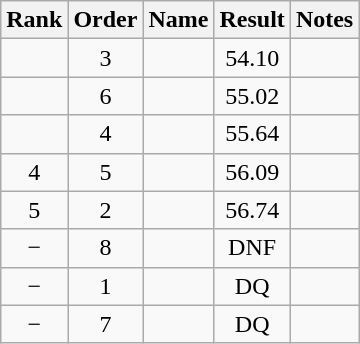<table class="wikitable sortable" style="text-align:center">
<tr>
<th>Rank</th>
<th>Order</th>
<th>Name</th>
<th>Result</th>
<th>Notes</th>
</tr>
<tr>
<td></td>
<td>3</td>
<td align="left"></td>
<td>54.10</td>
<td></td>
</tr>
<tr>
<td></td>
<td>6</td>
<td align="left"></td>
<td>55.02</td>
<td></td>
</tr>
<tr>
<td></td>
<td>4</td>
<td align="left"></td>
<td>55.64</td>
<td></td>
</tr>
<tr>
<td>4</td>
<td>5</td>
<td align="left"></td>
<td>56.09</td>
<td></td>
</tr>
<tr>
<td>5</td>
<td>2</td>
<td align="left"></td>
<td>56.74</td>
<td></td>
</tr>
<tr>
<td>−</td>
<td>8</td>
<td align="left"></td>
<td>DNF</td>
<td></td>
</tr>
<tr>
<td>−</td>
<td>1</td>
<td align="left"></td>
<td>DQ</td>
<td></td>
</tr>
<tr>
<td>−</td>
<td>7</td>
<td align="left"></td>
<td>DQ</td>
<td></td>
</tr>
</table>
